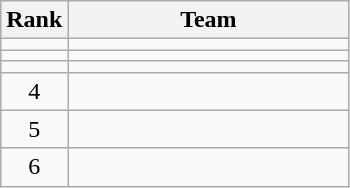<table class=wikitable style="text-align:center;">
<tr>
<th>Rank</th>
<th width=180>Team</th>
</tr>
<tr>
<td></td>
<td align=left></td>
</tr>
<tr>
<td></td>
<td align=left></td>
</tr>
<tr>
<td></td>
<td align=left></td>
</tr>
<tr>
<td>4</td>
<td align=left></td>
</tr>
<tr>
<td>5</td>
<td align=left></td>
</tr>
<tr>
<td>6</td>
<td align=left></td>
</tr>
</table>
